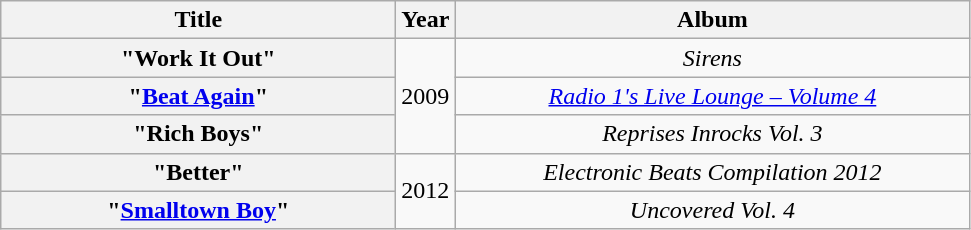<table class="wikitable plainrowheaders" style="text-align:center">
<tr>
<th scope="col" style="width:16em;">Title</th>
<th scope="col">Year</th>
<th scope="col" style="width:21em;">Album</th>
</tr>
<tr>
<th scope="row">"Work It Out" <br></th>
<td rowspan="3">2009</td>
<td><em>Sirens</em></td>
</tr>
<tr>
<th scope="row">"<a href='#'>Beat Again</a>"</th>
<td><em><a href='#'>Radio 1's Live Lounge – Volume 4</a></em></td>
</tr>
<tr>
<th scope="row">"Rich Boys"</th>
<td><em>Reprises Inrocks Vol. 3</em></td>
</tr>
<tr>
<th scope="row">"Better"</th>
<td rowspan="2">2012</td>
<td><em>Electronic Beats Compilation 2012</em></td>
</tr>
<tr>
<th scope="row">"<a href='#'>Smalltown Boy</a>"</th>
<td><em>Uncovered Vol. 4</em></td>
</tr>
</table>
